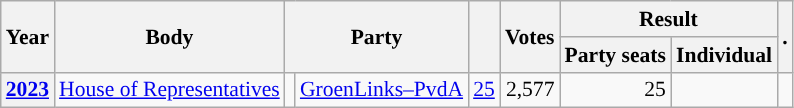<table class="wikitable plainrowheaders sortable" border=2 cellpadding=4 cellspacing=0 style="border: 1px #aaa solid; font-size: 90%; text-align:center;">
<tr>
<th scope="col" rowspan=2>Year</th>
<th scope="col" rowspan=2>Body</th>
<th scope="col" colspan=2 rowspan=2>Party</th>
<th scope="col" rowspan=2></th>
<th scope="col" rowspan=2>Votes</th>
<th scope="colgroup" colspan=2>Result</th>
<th scope="col" rowspan=2 class="unsortable">.</th>
</tr>
<tr>
<th scope="col">Party seats</th>
<th scope="col">Individual</th>
</tr>
<tr>
<th scope="row"><a href='#'>2023</a></th>
<td><a href='#'>House of Representatives</a></td>
<td style="background-color:"></td>
<td><a href='#'>GroenLinks–PvdA</a></td>
<td style=text-align:right><a href='#'>25</a></td>
<td style=text-align:right>2,577</td>
<td style=text-align:right>25</td>
<td></td>
<td></td>
</tr>
</table>
